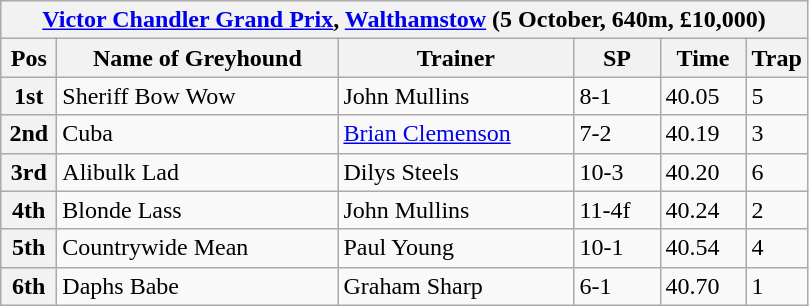<table class="wikitable">
<tr>
<th colspan="6"><a href='#'>Victor Chandler Grand Prix</a>, <a href='#'>Walthamstow</a> (5 October, 640m, £10,000)</th>
</tr>
<tr>
<th width=30>Pos</th>
<th width=180>Name of Greyhound</th>
<th width=150>Trainer</th>
<th width=50>SP</th>
<th width=50>Time</th>
<th width=30>Trap</th>
</tr>
<tr>
<th>1st</th>
<td>Sheriff Bow Wow</td>
<td>John Mullins</td>
<td>8-1</td>
<td>40.05</td>
<td>5</td>
</tr>
<tr>
<th>2nd</th>
<td>Cuba</td>
<td><a href='#'>Brian Clemenson</a></td>
<td>7-2</td>
<td>40.19</td>
<td>3</td>
</tr>
<tr>
<th>3rd</th>
<td>Alibulk Lad</td>
<td>Dilys Steels</td>
<td>10-3</td>
<td>40.20</td>
<td>6</td>
</tr>
<tr>
<th>4th</th>
<td>Blonde Lass</td>
<td>John Mullins</td>
<td>11-4f</td>
<td>40.24</td>
<td>2</td>
</tr>
<tr>
<th>5th</th>
<td>Countrywide Mean</td>
<td>Paul Young</td>
<td>10-1</td>
<td>40.54</td>
<td>4</td>
</tr>
<tr>
<th>6th</th>
<td>Daphs Babe</td>
<td>Graham Sharp</td>
<td>6-1</td>
<td>40.70</td>
<td>1</td>
</tr>
</table>
